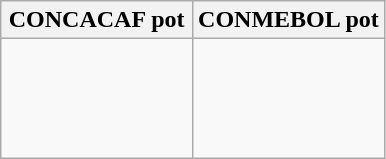<table class="wikitable">
<tr>
<th width=50%>CONCACAF pot</th>
<th width=50%>CONMEBOL pot</th>
</tr>
<tr>
<td><br><br>
<br>
<br>
</td>
<td><br><br>
<br>
</td>
</tr>
</table>
